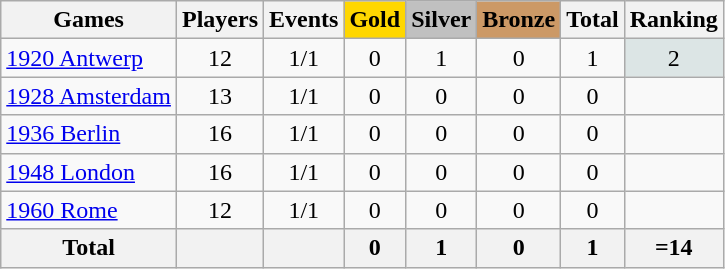<table class="wikitable sortable" style="text-align:center">
<tr>
<th>Games</th>
<th>Players</th>
<th>Events</th>
<th style="background-color:gold;">Gold</th>
<th style="background-color:silver;">Silver</th>
<th style="background-color:#c96;">Bronze</th>
<th>Total</th>
<th>Ranking</th>
</tr>
<tr>
<td align=left><a href='#'>1920 Antwerp</a></td>
<td>12</td>
<td>1/1</td>
<td>0</td>
<td>1</td>
<td>0</td>
<td>1</td>
<td bgcolor=dce5e5>2</td>
</tr>
<tr>
<td align=left><a href='#'>1928 Amsterdam</a></td>
<td>13</td>
<td>1/1</td>
<td>0</td>
<td>0</td>
<td>0</td>
<td>0</td>
<td></td>
</tr>
<tr>
<td align=left><a href='#'>1936 Berlin</a></td>
<td>16</td>
<td>1/1</td>
<td>0</td>
<td>0</td>
<td>0</td>
<td>0</td>
<td></td>
</tr>
<tr>
<td align=left><a href='#'>1948 London</a></td>
<td>16</td>
<td>1/1</td>
<td>0</td>
<td>0</td>
<td>0</td>
<td>0</td>
<td></td>
</tr>
<tr>
<td align=left><a href='#'>1960 Rome</a></td>
<td>12</td>
<td>1/1</td>
<td>0</td>
<td>0</td>
<td>0</td>
<td>0</td>
<td></td>
</tr>
<tr>
<th>Total</th>
<th></th>
<th></th>
<th>0</th>
<th>1</th>
<th>0</th>
<th>1</th>
<th>=14</th>
</tr>
</table>
